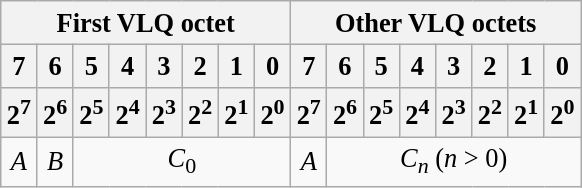<table class="wikitable" style="font-size:110%;">
<tr>
<th colspan=8>First VLQ octet</th>
<th colspan=8>Other VLQ octets</th>
</tr>
<tr>
<th>7</th>
<th>6</th>
<th>5</th>
<th>4</th>
<th>3</th>
<th>2</th>
<th>1</th>
<th>0</th>
<th>7</th>
<th>6</th>
<th>5</th>
<th>4</th>
<th>3</th>
<th>2</th>
<th>1</th>
<th>0</th>
</tr>
<tr>
<th>2<sup>7</sup></th>
<th>2<sup>6</sup></th>
<th>2<sup>5</sup></th>
<th>2<sup>4</sup></th>
<th>2<sup>3</sup></th>
<th>2<sup>2</sup></th>
<th>2<sup>1</sup></th>
<th>2<sup>0</sup></th>
<th>2<sup>7</sup></th>
<th>2<sup>6</sup></th>
<th>2<sup>5</sup></th>
<th>2<sup>4</sup></th>
<th>2<sup>3</sup></th>
<th>2<sup>2</sup></th>
<th>2<sup>1</sup></th>
<th>2<sup>0</sup></th>
</tr>
<tr>
<td style="text-align:center;"><em>A</em></td>
<td style="text-align:center;"><em>B</em></td>
<td colspan="6" style="text-align:center;"><em>C</em><sub>0</sub></td>
<td style="text-align:center;"><em>A</em></td>
<td colspan="7" style="text-align:center;"><em>C<sub>n</sub></em> (<em>n</em> > 0)</td>
</tr>
</table>
